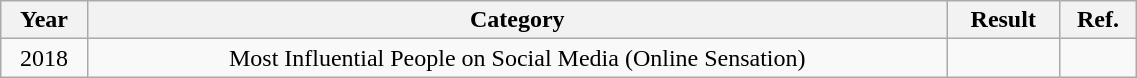<table class="wikitable sortable"  style="text-align:center; width:60%;">
<tr>
<th>Year</th>
<th>Category</th>
<th>Result</th>
<th>Ref.</th>
</tr>
<tr>
<td>2018</td>
<td>Most Influential People on Social Media (Online Sensation)</td>
<td></td>
<td></td>
</tr>
</table>
